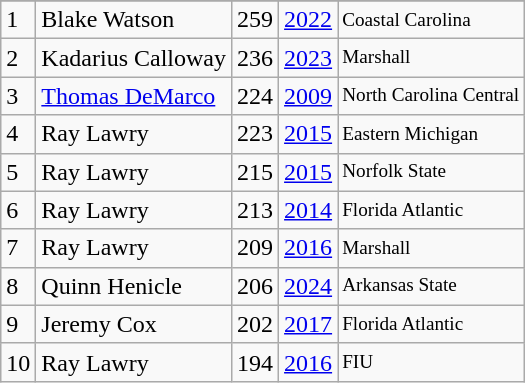<table class="wikitable">
<tr>
</tr>
<tr>
<td>1</td>
<td>Blake Watson</td>
<td>259</td>
<td><a href='#'>2022</a></td>
<td style="font-size:80%;">Coastal Carolina</td>
</tr>
<tr>
<td>2</td>
<td>Kadarius Calloway</td>
<td>236</td>
<td><a href='#'>2023</a></td>
<td style="font-size:80%;">Marshall</td>
</tr>
<tr>
<td>3</td>
<td><a href='#'>Thomas DeMarco</a></td>
<td>224</td>
<td><a href='#'>2009</a></td>
<td style="font-size:80%;">North Carolina Central</td>
</tr>
<tr>
<td>4</td>
<td>Ray Lawry</td>
<td>223</td>
<td><a href='#'>2015</a></td>
<td style="font-size:80%;">Eastern Michigan</td>
</tr>
<tr>
<td>5</td>
<td>Ray Lawry</td>
<td>215</td>
<td><a href='#'>2015</a></td>
<td style="font-size:80%;">Norfolk State</td>
</tr>
<tr>
<td>6</td>
<td>Ray Lawry</td>
<td>213</td>
<td><a href='#'>2014</a></td>
<td style="font-size:80%;">Florida Atlantic</td>
</tr>
<tr>
<td>7</td>
<td>Ray Lawry</td>
<td>209</td>
<td><a href='#'>2016</a></td>
<td style="font-size:80%;">Marshall</td>
</tr>
<tr>
<td>8</td>
<td>Quinn Henicle</td>
<td>206</td>
<td><a href='#'>2024</a></td>
<td style="font-size:80%;">Arkansas State</td>
</tr>
<tr>
<td>9</td>
<td>Jeremy Cox</td>
<td>202</td>
<td><a href='#'>2017</a></td>
<td style="font-size:80%;">Florida Atlantic</td>
</tr>
<tr>
<td>10</td>
<td>Ray Lawry</td>
<td>194</td>
<td><a href='#'>2016</a></td>
<td style="font-size:80%;">FIU</td>
</tr>
</table>
